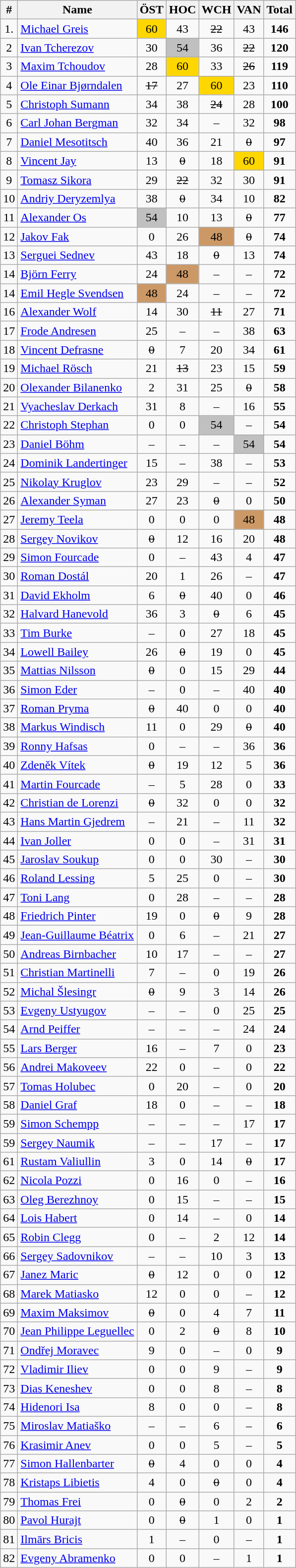<table class="wikitable sortable" style="text-align:center;">
<tr>
<th>#</th>
<th>Name</th>
<th>ÖST</th>
<th>HOC</th>
<th>WCH</th>
<th>VAN</th>
<th>Total</th>
</tr>
<tr>
<td>1.</td>
<td align="left"> <a href='#'>Michael Greis</a></td>
<td bgcolor="gold">60</td>
<td>43</td>
<td><s>22</s></td>
<td>43</td>
<td><strong>146</strong></td>
</tr>
<tr>
<td>2</td>
<td align="left"> <a href='#'>Ivan Tcherezov</a></td>
<td>30</td>
<td bgcolor="silver">54</td>
<td>36</td>
<td><s>22</s></td>
<td><strong>120</strong></td>
</tr>
<tr>
<td>3</td>
<td align="left"> <a href='#'>Maxim Tchoudov</a></td>
<td>28</td>
<td bgcolor="gold">60</td>
<td>33</td>
<td><s>26</s></td>
<td><strong>119</strong></td>
</tr>
<tr>
<td>4</td>
<td align="left"> <a href='#'>Ole Einar Bjørndalen</a></td>
<td><s>17</s></td>
<td>27</td>
<td bgcolor="gold">60</td>
<td>23</td>
<td><strong>110</strong></td>
</tr>
<tr>
<td>5</td>
<td align="left"> <a href='#'>Christoph Sumann</a></td>
<td>34</td>
<td>38</td>
<td><s>24</s></td>
<td>28</td>
<td><strong>100</strong></td>
</tr>
<tr>
<td>6</td>
<td align="left"> <a href='#'>Carl Johan Bergman</a></td>
<td>32</td>
<td>34</td>
<td>–</td>
<td>32</td>
<td><strong>98</strong></td>
</tr>
<tr>
<td>7</td>
<td align="left"> <a href='#'>Daniel Mesotitsch</a></td>
<td>40</td>
<td>36</td>
<td>21</td>
<td><s>0</s></td>
<td><strong>97</strong></td>
</tr>
<tr>
<td>8</td>
<td align="left"> <a href='#'>Vincent Jay</a></td>
<td>13</td>
<td><s>0</s></td>
<td>18</td>
<td bgcolor="gold">60</td>
<td><strong>91</strong></td>
</tr>
<tr>
<td>9</td>
<td align="left"> <a href='#'>Tomasz Sikora</a></td>
<td>29</td>
<td><s>22</s></td>
<td>32</td>
<td>30</td>
<td><strong>91</strong></td>
</tr>
<tr>
<td>10</td>
<td align="left"> <a href='#'>Andriy Deryzemlya</a></td>
<td>38</td>
<td><s>0</s></td>
<td>34</td>
<td>10</td>
<td><strong>82</strong></td>
</tr>
<tr>
<td>11</td>
<td align="left"> <a href='#'>Alexander Os</a></td>
<td bgcolor="silver">54</td>
<td>10</td>
<td>13</td>
<td><s>0</s></td>
<td><strong>77</strong></td>
</tr>
<tr>
<td>12</td>
<td align="left"> <a href='#'>Jakov Fak</a></td>
<td>0</td>
<td>26</td>
<td bgcolor=CC9966>48</td>
<td><s>0</s></td>
<td><strong>74</strong></td>
</tr>
<tr>
<td>13</td>
<td align="left"> <a href='#'>Serguei Sednev</a></td>
<td>43</td>
<td>18</td>
<td><s>0</s></td>
<td>13</td>
<td><strong>74</strong></td>
</tr>
<tr>
<td>14</td>
<td align="left"> <a href='#'>Björn Ferry</a></td>
<td>24</td>
<td bgcolor=CC9966>48</td>
<td>–</td>
<td>–</td>
<td><strong>72</strong></td>
</tr>
<tr>
<td>14</td>
<td align="left"> <a href='#'>Emil Hegle Svendsen</a></td>
<td bgcolor=CC9966>48</td>
<td>24</td>
<td>–</td>
<td>–</td>
<td><strong>72</strong></td>
</tr>
<tr>
<td>16</td>
<td align="left"> <a href='#'>Alexander Wolf</a></td>
<td>14</td>
<td>30</td>
<td><s>11</s></td>
<td>27</td>
<td><strong>71</strong></td>
</tr>
<tr>
<td>17</td>
<td align="left"> <a href='#'>Frode Andresen</a></td>
<td>25</td>
<td>–</td>
<td>–</td>
<td>38</td>
<td><strong>63</strong></td>
</tr>
<tr>
<td>18</td>
<td align="left"> <a href='#'>Vincent Defrasne</a></td>
<td><s>0</s></td>
<td>7</td>
<td>20</td>
<td>34</td>
<td><strong>61</strong></td>
</tr>
<tr>
<td>19</td>
<td align="left"> <a href='#'>Michael Rösch</a></td>
<td>21</td>
<td><s>13</s></td>
<td>23</td>
<td>15</td>
<td><strong>59</strong></td>
</tr>
<tr>
<td>20</td>
<td align="left"> <a href='#'>Olexander Bilanenko</a></td>
<td>2</td>
<td>31</td>
<td>25</td>
<td><s>0</s></td>
<td><strong>58</strong></td>
</tr>
<tr>
<td>21</td>
<td align="left"> <a href='#'>Vyacheslav Derkach</a></td>
<td>31</td>
<td>8</td>
<td>–</td>
<td>16</td>
<td><strong>55</strong></td>
</tr>
<tr>
<td>22</td>
<td align="left"> <a href='#'>Christoph Stephan</a></td>
<td>0</td>
<td>0</td>
<td bgcolor="silver">54</td>
<td>–</td>
<td><strong>54</strong></td>
</tr>
<tr>
<td>23</td>
<td align="left"> <a href='#'>Daniel Böhm</a></td>
<td>–</td>
<td>–</td>
<td>–</td>
<td bgcolor="silver">54</td>
<td><strong>54</strong></td>
</tr>
<tr>
<td>24</td>
<td align="left"> <a href='#'>Dominik Landertinger</a></td>
<td>15</td>
<td>–</td>
<td>38</td>
<td>–</td>
<td><strong>53</strong></td>
</tr>
<tr>
<td>25</td>
<td align="left"> <a href='#'>Nikolay Kruglov</a></td>
<td>23</td>
<td>29</td>
<td>–</td>
<td>–</td>
<td><strong>52</strong></td>
</tr>
<tr>
<td>26</td>
<td align="left"> <a href='#'>Alexander Syman</a></td>
<td>27</td>
<td>23</td>
<td><s>0</s></td>
<td>0</td>
<td><strong>50</strong></td>
</tr>
<tr>
<td>27</td>
<td align="left"> <a href='#'>Jeremy Teela</a></td>
<td>0</td>
<td>0</td>
<td>0</td>
<td bgcolor=CC9966>48</td>
<td><strong>48</strong></td>
</tr>
<tr>
<td>28</td>
<td align="left"> <a href='#'>Sergey Novikov</a></td>
<td><s>0</s></td>
<td>12</td>
<td>16</td>
<td>20</td>
<td><strong>48</strong></td>
</tr>
<tr>
<td>29</td>
<td align="left"> <a href='#'>Simon Fourcade</a></td>
<td>0</td>
<td>–</td>
<td>43</td>
<td>4</td>
<td><strong>47</strong></td>
</tr>
<tr>
<td>30</td>
<td align="left"> <a href='#'>Roman Dostál</a></td>
<td>20</td>
<td>1</td>
<td>26</td>
<td>–</td>
<td><strong>47</strong></td>
</tr>
<tr>
<td>31</td>
<td align="left"> <a href='#'>David Ekholm</a></td>
<td>6</td>
<td><s>0</s></td>
<td>40</td>
<td>0</td>
<td><strong>46</strong></td>
</tr>
<tr>
<td>32</td>
<td align="left"> <a href='#'>Halvard Hanevold</a></td>
<td>36</td>
<td>3</td>
<td><s>0</s></td>
<td>6</td>
<td><strong>45</strong></td>
</tr>
<tr>
<td>33</td>
<td align="left"> <a href='#'>Tim Burke</a></td>
<td>–</td>
<td>0</td>
<td>27</td>
<td>18</td>
<td><strong>45</strong></td>
</tr>
<tr>
<td>34</td>
<td align="left"> <a href='#'>Lowell Bailey</a></td>
<td>26</td>
<td><s>0</s></td>
<td>19</td>
<td>0</td>
<td><strong>45</strong></td>
</tr>
<tr>
<td>35</td>
<td align="left"> <a href='#'>Mattias Nilsson</a></td>
<td><s>0</s></td>
<td>0</td>
<td>15</td>
<td>29</td>
<td><strong>44</strong></td>
</tr>
<tr>
<td>36</td>
<td align="left"> <a href='#'>Simon Eder</a></td>
<td>–</td>
<td>0</td>
<td>–</td>
<td>40</td>
<td><strong>40</strong></td>
</tr>
<tr>
<td>37</td>
<td align="left"> <a href='#'>Roman Pryma</a></td>
<td><s>0</s></td>
<td>40</td>
<td>0</td>
<td>0</td>
<td><strong>40</strong></td>
</tr>
<tr>
<td>38</td>
<td align="left"> <a href='#'>Markus Windisch</a></td>
<td>11</td>
<td>0</td>
<td>29</td>
<td><s>0</s></td>
<td><strong>40</strong></td>
</tr>
<tr>
<td>39</td>
<td align="left"> <a href='#'>Ronny Hafsas</a></td>
<td>0</td>
<td>–</td>
<td>–</td>
<td>36</td>
<td><strong>36</strong></td>
</tr>
<tr>
<td>40</td>
<td align="left"> <a href='#'>Zdeněk Vítek</a></td>
<td><s>0</s></td>
<td>19</td>
<td>12</td>
<td>5</td>
<td><strong>36</strong></td>
</tr>
<tr>
<td>41</td>
<td align="left"> <a href='#'>Martin Fourcade</a></td>
<td>–</td>
<td>5</td>
<td>28</td>
<td>0</td>
<td><strong>33</strong></td>
</tr>
<tr>
<td>42</td>
<td align="left"> <a href='#'>Christian de Lorenzi</a></td>
<td><s>0</s></td>
<td>32</td>
<td>0</td>
<td>0</td>
<td><strong>32</strong></td>
</tr>
<tr>
<td>43</td>
<td align="left"> <a href='#'>Hans Martin Gjedrem</a></td>
<td>–</td>
<td>21</td>
<td>–</td>
<td>11</td>
<td><strong>32</strong></td>
</tr>
<tr>
<td>44</td>
<td align="left"> <a href='#'>Ivan Joller</a></td>
<td>0</td>
<td>0</td>
<td>–</td>
<td>31</td>
<td><strong>31</strong></td>
</tr>
<tr>
<td>45</td>
<td align="left"> <a href='#'>Jaroslav Soukup</a></td>
<td>0</td>
<td>0</td>
<td>30</td>
<td>–</td>
<td><strong>30</strong></td>
</tr>
<tr>
<td>46</td>
<td align="left"> <a href='#'>Roland Lessing</a></td>
<td>5</td>
<td>25</td>
<td>0</td>
<td>–</td>
<td><strong>30</strong></td>
</tr>
<tr>
<td>47</td>
<td align="left"> <a href='#'>Toni Lang</a></td>
<td>0</td>
<td>28</td>
<td>–</td>
<td>–</td>
<td><strong>28</strong></td>
</tr>
<tr>
<td>48</td>
<td align="left"> <a href='#'>Friedrich Pinter</a></td>
<td>19</td>
<td>0</td>
<td><s>0</s></td>
<td>9</td>
<td><strong>28</strong></td>
</tr>
<tr>
<td>49</td>
<td align="left"> <a href='#'>Jean-Guillaume Béatrix</a></td>
<td>0</td>
<td>6</td>
<td>–</td>
<td>21</td>
<td><strong>27</strong></td>
</tr>
<tr>
<td>50</td>
<td align="left"> <a href='#'>Andreas Birnbacher</a></td>
<td>10</td>
<td>17</td>
<td>–</td>
<td>–</td>
<td><strong>27</strong></td>
</tr>
<tr>
<td>51</td>
<td align="left"> <a href='#'>Christian Martinelli</a></td>
<td>7</td>
<td>–</td>
<td>0</td>
<td>19</td>
<td><strong>26</strong></td>
</tr>
<tr>
<td>52</td>
<td align="left"> <a href='#'>Michal Šlesingr</a></td>
<td><s>0</s></td>
<td>9</td>
<td>3</td>
<td>14</td>
<td><strong>26</strong></td>
</tr>
<tr>
<td>53</td>
<td align="left"> <a href='#'>Evgeny Ustyugov</a></td>
<td>–</td>
<td>–</td>
<td>0</td>
<td>25</td>
<td><strong>25</strong></td>
</tr>
<tr>
<td>54</td>
<td align="left"> <a href='#'>Arnd Peiffer</a></td>
<td>–</td>
<td>–</td>
<td>–</td>
<td>24</td>
<td><strong>24</strong></td>
</tr>
<tr>
<td>55</td>
<td align="left"> <a href='#'>Lars Berger</a></td>
<td>16</td>
<td>–</td>
<td>7</td>
<td>0</td>
<td><strong>23</strong></td>
</tr>
<tr>
<td>56</td>
<td align="left"> <a href='#'>Andrei Makoveev</a></td>
<td>22</td>
<td>0</td>
<td>–</td>
<td>0</td>
<td><strong>22</strong></td>
</tr>
<tr>
<td>57</td>
<td align="left"> <a href='#'>Tomas Holubec</a></td>
<td>0</td>
<td>20</td>
<td>–</td>
<td>0</td>
<td><strong>20</strong></td>
</tr>
<tr>
<td>58</td>
<td align="left"> <a href='#'>Daniel Graf</a></td>
<td>18</td>
<td>0</td>
<td>–</td>
<td>–</td>
<td><strong>18</strong></td>
</tr>
<tr>
<td>59</td>
<td align="left"> <a href='#'>Simon Schempp</a></td>
<td>–</td>
<td>–</td>
<td>–</td>
<td>17</td>
<td><strong>17</strong></td>
</tr>
<tr>
<td>59</td>
<td align="left"> <a href='#'>Sergey Naumik</a></td>
<td>–</td>
<td>–</td>
<td>17</td>
<td>–</td>
<td><strong>17</strong></td>
</tr>
<tr>
<td>61</td>
<td align="left"> <a href='#'>Rustam Valiullin</a></td>
<td>3</td>
<td>0</td>
<td>14</td>
<td><s>0</s></td>
<td><strong>17</strong></td>
</tr>
<tr>
<td>62</td>
<td align="left"> <a href='#'>Nicola Pozzi</a></td>
<td>0</td>
<td>16</td>
<td>0</td>
<td>–</td>
<td><strong>16</strong></td>
</tr>
<tr>
<td>63</td>
<td align="left"> <a href='#'>Oleg Berezhnoy</a></td>
<td>0</td>
<td>15</td>
<td>–</td>
<td>–</td>
<td><strong>15</strong></td>
</tr>
<tr>
<td>64</td>
<td align="left"> <a href='#'>Lois Habert</a></td>
<td>0</td>
<td>14</td>
<td>–</td>
<td>0</td>
<td><strong>14</strong></td>
</tr>
<tr>
<td>65</td>
<td align="left"> <a href='#'>Robin Clegg</a></td>
<td>0</td>
<td>–</td>
<td>2</td>
<td>12</td>
<td><strong>14</strong></td>
</tr>
<tr>
<td>66</td>
<td align="left"> <a href='#'>Sergey Sadovnikov</a></td>
<td>–</td>
<td>–</td>
<td>10</td>
<td>3</td>
<td><strong>13</strong></td>
</tr>
<tr>
<td>67</td>
<td align="left"> <a href='#'>Janez Maric</a></td>
<td><s>0</s></td>
<td>12</td>
<td>0</td>
<td>0</td>
<td><strong>12</strong></td>
</tr>
<tr>
<td>68</td>
<td align="left"> <a href='#'>Marek Matiasko</a></td>
<td>12</td>
<td>0</td>
<td>0</td>
<td>–</td>
<td><strong>12</strong></td>
</tr>
<tr>
<td>69</td>
<td align="left"> <a href='#'>Maxim Maksimov</a></td>
<td><s>0</s></td>
<td>0</td>
<td>4</td>
<td>7</td>
<td><strong>11</strong></td>
</tr>
<tr>
<td>70</td>
<td align="left"> <a href='#'>Jean Philippe Leguellec</a></td>
<td>0</td>
<td>2</td>
<td><s>0</s></td>
<td>8</td>
<td><strong>10</strong></td>
</tr>
<tr>
<td>71</td>
<td align="left"> <a href='#'>Ondřej Moravec</a></td>
<td>9</td>
<td>0</td>
<td>–</td>
<td>0</td>
<td><strong>9</strong></td>
</tr>
<tr>
<td>72</td>
<td align="left"> <a href='#'>Vladimir Iliev</a></td>
<td>0</td>
<td>0</td>
<td>9</td>
<td>–</td>
<td><strong>9</strong></td>
</tr>
<tr>
<td>73</td>
<td align="left"> <a href='#'>Dias Keneshev</a></td>
<td>0</td>
<td>0</td>
<td>8</td>
<td>–</td>
<td><strong>8</strong></td>
</tr>
<tr>
<td>74</td>
<td align="left"> <a href='#'>Hidenori Isa</a></td>
<td>8</td>
<td>0</td>
<td>0</td>
<td>–</td>
<td><strong>8</strong></td>
</tr>
<tr>
<td>75</td>
<td align="left"> <a href='#'>Miroslav Matiaško</a></td>
<td>–</td>
<td>–</td>
<td>6</td>
<td>–</td>
<td><strong>6</strong></td>
</tr>
<tr>
<td>76</td>
<td align="left"> <a href='#'>Krasimir Anev</a></td>
<td>0</td>
<td>0</td>
<td>5</td>
<td>–</td>
<td><strong>5</strong></td>
</tr>
<tr>
<td>77</td>
<td align="left"> <a href='#'>Simon Hallenbarter</a></td>
<td><s>0</s></td>
<td>4</td>
<td>0</td>
<td>0</td>
<td><strong>4</strong></td>
</tr>
<tr>
<td>78</td>
<td align="left"> <a href='#'>Kristaps Libietis</a></td>
<td>4</td>
<td>0</td>
<td><s>0</s></td>
<td>0</td>
<td><strong>4</strong></td>
</tr>
<tr>
<td>79</td>
<td align="left"> <a href='#'>Thomas Frei</a></td>
<td>0</td>
<td><s>0</s></td>
<td>0</td>
<td>2</td>
<td><strong>2</strong></td>
</tr>
<tr>
<td>80</td>
<td align="left"> <a href='#'>Pavol Hurajt</a></td>
<td>0</td>
<td><s>0</s></td>
<td>1</td>
<td>0</td>
<td><strong>1</strong></td>
</tr>
<tr>
<td>81</td>
<td align="left"> <a href='#'>Ilmārs Bricis</a></td>
<td>1</td>
<td>–</td>
<td>0</td>
<td>–</td>
<td><strong>1</strong></td>
</tr>
<tr>
<td>82</td>
<td align="left"> <a href='#'>Evgeny Abramenko</a></td>
<td>0</td>
<td>0</td>
<td>–</td>
<td>1</td>
<td><strong>1</strong></td>
</tr>
</table>
